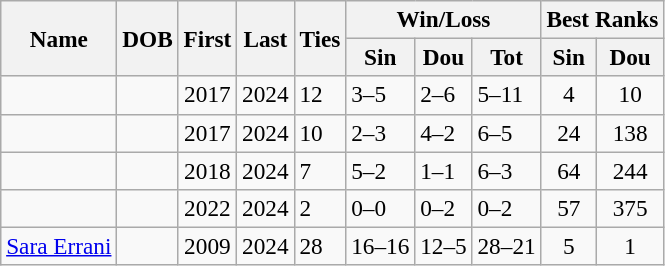<table class="wikitable sortable" style=font-size:97%>
<tr align="center">
<th rowspan="2">Name</th>
<th rowspan="2">DOB</th>
<th rowspan="2">First</th>
<th rowspan="2">Last</th>
<th rowspan="2">Ties</th>
<th class="unsortable" colspan="3">Win/Loss</th>
<th class="unsortable" colspan="2">Best Ranks</th>
</tr>
<tr>
<th>Sin</th>
<th>Dou</th>
<th>Tot</th>
<th>Sin</th>
<th>Dou</th>
</tr>
<tr>
<td></td>
<td></td>
<td align="center">2017</td>
<td align="center">2024</td>
<td>12</td>
<td>3–5</td>
<td>2–6</td>
<td>5–11</td>
<td align=center>4</td>
<td align=center>10</td>
</tr>
<tr>
<td></td>
<td></td>
<td align="center">2017</td>
<td align="center">2024</td>
<td>10</td>
<td>2–3</td>
<td>4–2</td>
<td>6–5</td>
<td align=center>24</td>
<td align=center>138</td>
</tr>
<tr>
<td></td>
<td></td>
<td align="center">2018</td>
<td align="center">2024</td>
<td>7</td>
<td>5–2</td>
<td>1–1</td>
<td>6–3</td>
<td align=center>64</td>
<td align=center>244</td>
</tr>
<tr>
<td></td>
<td></td>
<td align="center">2022</td>
<td align="center">2024</td>
<td>2</td>
<td>0–0</td>
<td>0–2</td>
<td>0–2</td>
<td align=center>57</td>
<td align=center>375</td>
</tr>
<tr>
<td><a href='#'>Sara Errani</a></td>
<td></td>
<td align="center">2009</td>
<td align="center">2024</td>
<td>28</td>
<td>16–16</td>
<td>12–5</td>
<td>28–21</td>
<td align="center">5</td>
<td align="center">1</td>
</tr>
</table>
